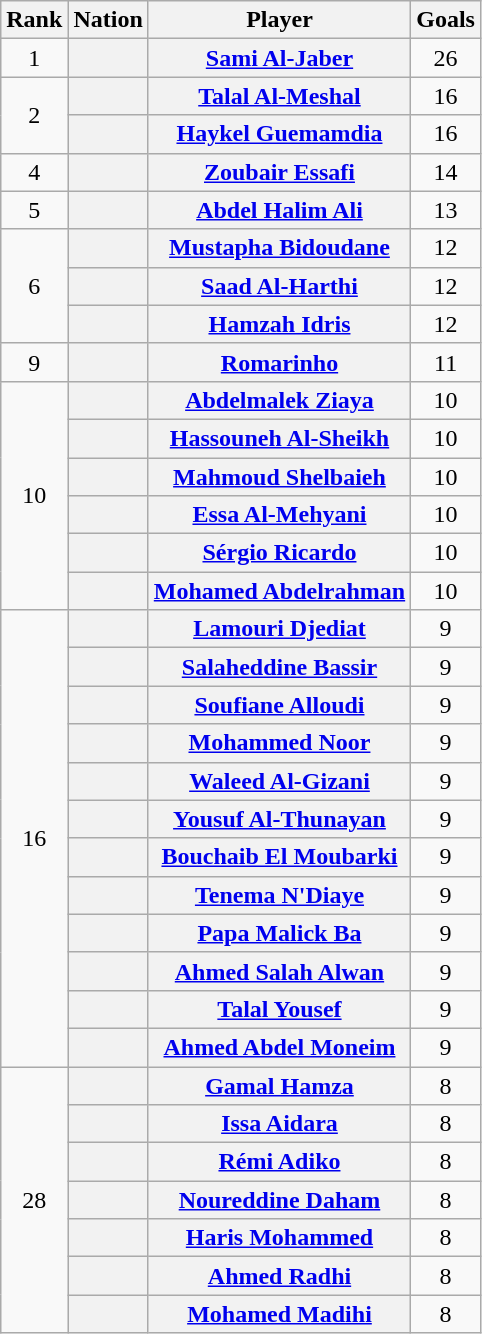<table class="wikitable sortable plainrowheaders" style="text-align:center;">
<tr>
<th scope="col">Rank</th>
<th scope="col">Nation</th>
<th scope="col">Player</th>
<th scope="col">Goals</th>
</tr>
<tr>
<td>1</td>
<th></th>
<th scope="row" data-sort-value="Al-Jaber, Sami"><a href='#'>Sami Al-Jaber</a></th>
<td>26</td>
</tr>
<tr>
<td rowspan="2">2</td>
<th></th>
<th scope="row" data-sort-value="Al-Meshal, Talal"><a href='#'>Talal Al-Meshal</a></th>
<td>16</td>
</tr>
<tr>
<th></th>
<th scope="row" data-sort-value="Guemamdia, Haykel"><a href='#'>Haykel Guemamdia</a></th>
<td>16</td>
</tr>
<tr>
<td>4</td>
<th></th>
<th scope="row" data-sort-value="Essafi, Zoubair"><a href='#'>Zoubair Essafi</a></th>
<td>14</td>
</tr>
<tr>
<td>5</td>
<th></th>
<th scope="row" data-sort-value="Ali, Abdel Halim"><a href='#'>Abdel Halim Ali</a></th>
<td>13</td>
</tr>
<tr>
<td rowspan="3">6</td>
<th></th>
<th scope="row" data-sort-value="Bidoudane, Mustapha"><a href='#'>Mustapha Bidoudane</a></th>
<td>12</td>
</tr>
<tr>
<th></th>
<th scope="row" data-sort-value="Al-Harthi, Saad"><a href='#'>Saad Al-Harthi</a></th>
<td>12</td>
</tr>
<tr>
<th></th>
<th scope="row" data-sort-value="Idris, Hamzah"><a href='#'>Hamzah Idris</a></th>
<td>12</td>
</tr>
<tr>
<td>9</td>
<th></th>
<th scope="row" data-sort-value="Romarinho"><strong><a href='#'>Romarinho</a></strong></th>
<td>11</td>
</tr>
<tr>
<td rowspan="6">10</td>
<th></th>
<th scope="row" data-sort-value="Ziaya, Abdelmalek"><a href='#'>Abdelmalek Ziaya</a></th>
<td>10</td>
</tr>
<tr>
<th></th>
<th scope="row" data-sort-value="Al-Sheikh, Hassouneh"><a href='#'>Hassouneh Al-Sheikh</a></th>
<td>10</td>
</tr>
<tr>
<th></th>
<th scope="row" data-sort-value="Shelbaieh, Mahmoud"><a href='#'>Mahmoud Shelbaieh</a></th>
<td>10</td>
</tr>
<tr>
<th></th>
<th scope="row" data-sort-value="Al-Mehyani, Essa"><a href='#'>Essa Al-Mehyani</a></th>
<td>10</td>
</tr>
<tr>
<th></th>
<th scope="row" data-sort-value="Ricardo, Sérgio"><a href='#'>Sérgio Ricardo</a></th>
<td>10</td>
</tr>
<tr>
<th></th>
<th scope="row" data-sort-value="Abdelrahman, Mohamed"><strong><a href='#'>Mohamed Abdelrahman</a></strong></th>
<td>10</td>
</tr>
<tr>
<td rowspan="12">16</td>
<th></th>
<th scope="row" data-sort-value="Djediat, Lamouri"><a href='#'>Lamouri Djediat</a></th>
<td>9</td>
</tr>
<tr>
<th></th>
<th scope="row" data-sort-value="Bassir, Salaheddine"><a href='#'>Salaheddine Bassir</a></th>
<td>9</td>
</tr>
<tr>
<th></th>
<th scope="row" data-sort-value="Alloudi, Soufiane"><a href='#'>Soufiane Alloudi</a></th>
<td>9</td>
</tr>
<tr>
<th></th>
<th scope="row" data-sort-value="Noor, Mohammed"><a href='#'>Mohammed Noor</a></th>
<td>9</td>
</tr>
<tr>
<th></th>
<th scope="row" data-sort-value="Al-Gizani, Waleed"><a href='#'>Waleed Al-Gizani</a></th>
<td>9</td>
</tr>
<tr>
<th></th>
<th scope="row" data-sort-value="Al-Thunayan, Yousuf"><a href='#'>Yousuf Al-Thunayan</a></th>
<td>9</td>
</tr>
<tr>
<th></th>
<th scope="row" data-sort-value="El Moubarki, Bouchaib"><a href='#'>Bouchaib El Moubarki</a></th>
<td>9</td>
</tr>
<tr>
<th></th>
<th scope="row" data-sort-value="N'Diaye, Tenema"><a href='#'>Tenema N'Diaye</a></th>
<td>9</td>
</tr>
<tr>
<th></th>
<th scope="row" data-sort-value="Malick Ba, Papa"><a href='#'>Papa Malick Ba</a></th>
<td>9</td>
</tr>
<tr>
<th></th>
<th scope="row" data-sort-value="Salah Alwan, Ahmed"><a href='#'>Ahmed Salah Alwan</a></th>
<td>9</td>
</tr>
<tr>
<th></th>
<th scope="row" data-sort-value="Yousef, Talal"><a href='#'>Talal Yousef</a></th>
<td>9</td>
</tr>
<tr>
<th></th>
<th scope="row" data-sort-value="Abdel Moneim, Ahmed"><a href='#'>Ahmed Abdel Moneim</a></th>
<td>9</td>
</tr>
<tr>
<td rowspan="7">28</td>
<th></th>
<th scope="row" data-sort-value="Hamza, Gamal"><a href='#'>Gamal Hamza</a></th>
<td>8</td>
</tr>
<tr>
<th></th>
<th scope="row" data-sort-value="Aidara, Issa"><a href='#'>Issa Aidara</a></th>
<td>8</td>
</tr>
<tr>
<th></th>
<th scope="row" data-sort-value="Adiko, Rémi"><a href='#'>Rémi Adiko</a></th>
<td>8</td>
</tr>
<tr>
<th></th>
<th scope="row" data-sort-value="Daham, Noureddine"><a href='#'>Noureddine Daham</a></th>
<td>8</td>
</tr>
<tr>
<th></th>
<th scope="row" data-sort-value="Mohammed, Haris"><a href='#'>Haris Mohammed</a></th>
<td>8</td>
</tr>
<tr>
<th></th>
<th scope="row" data-sort-value="Radhi, Ahmed"><a href='#'>Ahmed Radhi</a></th>
<td>8</td>
</tr>
<tr>
<th></th>
<th scope="row" data-sort-value="Madihi, Mohamed"><a href='#'>Mohamed Madihi</a></th>
<td>8</td>
</tr>
</table>
